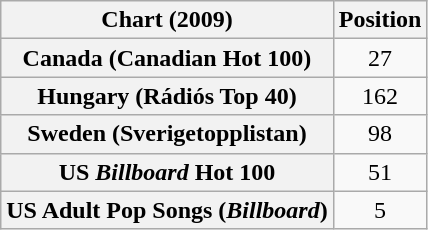<table class="wikitable sortable plainrowheaders" style="text-align:center">
<tr>
<th>Chart (2009)</th>
<th>Position</th>
</tr>
<tr>
<th scope="row">Canada (Canadian Hot 100)</th>
<td>27</td>
</tr>
<tr>
<th scope="row">Hungary (Rádiós Top 40)</th>
<td>162</td>
</tr>
<tr>
<th scope="row">Sweden (Sverigetopplistan)</th>
<td>98</td>
</tr>
<tr>
<th scope="row">US <em>Billboard</em> Hot 100</th>
<td>51</td>
</tr>
<tr>
<th scope="row">US Adult Pop Songs (<em>Billboard</em>)</th>
<td>5</td>
</tr>
</table>
